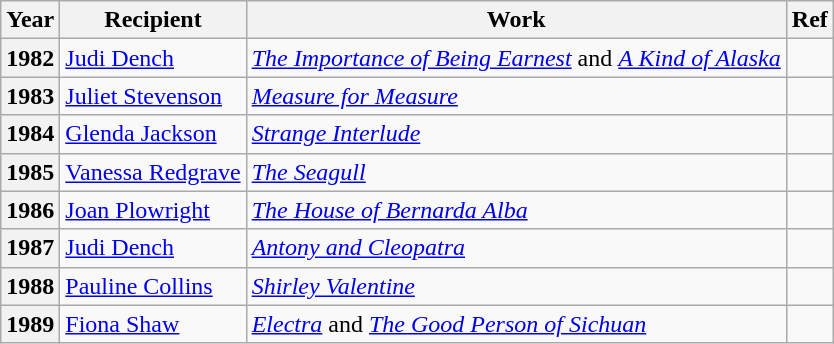<table class="wikitable">
<tr>
<th>Year</th>
<th>Recipient</th>
<th>Work</th>
<th>Ref</th>
</tr>
<tr>
<th>1982</th>
<td><a href='#'>Judi Dench</a></td>
<td><em><a href='#'>The Importance of Being Earnest</a></em> and <em><a href='#'>A Kind of Alaska</a></em></td>
<td></td>
</tr>
<tr>
<th>1983</th>
<td><a href='#'>Juliet Stevenson</a></td>
<td><em><a href='#'>Measure for Measure</a></em></td>
<td></td>
</tr>
<tr>
<th>1984</th>
<td><a href='#'>Glenda Jackson</a></td>
<td><em><a href='#'>Strange Interlude</a></em></td>
<td></td>
</tr>
<tr>
<th>1985</th>
<td><a href='#'>Vanessa Redgrave</a></td>
<td><em><a href='#'>The Seagull</a></em></td>
<td></td>
</tr>
<tr>
<th>1986</th>
<td><a href='#'>Joan Plowright</a></td>
<td><em><a href='#'>The House of Bernarda Alba</a></em></td>
<td></td>
</tr>
<tr>
<th>1987</th>
<td><a href='#'>Judi Dench</a></td>
<td><em><a href='#'>Antony and Cleopatra</a></em></td>
<td></td>
</tr>
<tr>
<th>1988</th>
<td><a href='#'>Pauline Collins</a></td>
<td><em><a href='#'>Shirley Valentine</a></em></td>
<td></td>
</tr>
<tr>
<th>1989</th>
<td><a href='#'>Fiona Shaw</a></td>
<td><em><a href='#'>Electra</a></em> and <em><a href='#'>The Good Person of Sichuan</a></em></td>
<td></td>
</tr>
</table>
